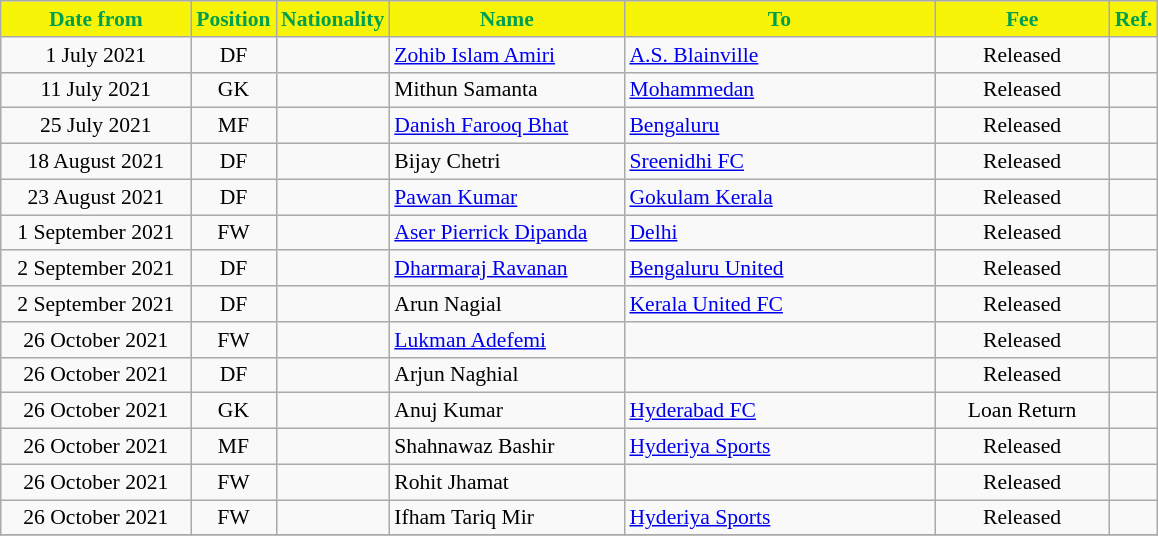<table class="wikitable"  style="text-align:center; font-size:90%; ">
<tr>
<th style="background:#F7F408; color:#00A050; width:120px;">Date from</th>
<th style="background:#F7F408; color:#00A050; width:50px;">Position</th>
<th style="background:#F7F408; color:#00A050; width:50px;">Nationality</th>
<th style="background:#F7F408; color:#00A050; width:150px;">Name</th>
<th style="background:#F7F408; color:#00A050; width:200px;">To</th>
<th style="background:#F7F408; color:#00A050; width:110px;">Fee</th>
<th style="background:#F7F408; color:#00A050; width:25px;">Ref.</th>
</tr>
<tr>
<td>1 July 2021</td>
<td style="text-align:center;">DF</td>
<td style="text-align:center;"></td>
<td style="text-align:left;"><a href='#'>Zohib Islam Amiri</a></td>
<td style="text-align:left;"> <a href='#'>A.S. Blainville</a></td>
<td>Released</td>
<td></td>
</tr>
<tr>
<td>11 July 2021</td>
<td style="text-align:center;">GK</td>
<td style="text-align:center;"></td>
<td style="text-align:left;">Mithun Samanta</td>
<td style="text-align:left;"> <a href='#'>Mohammedan</a></td>
<td>Released</td>
<td></td>
</tr>
<tr>
<td>25 July 2021</td>
<td style="text-align:center;">MF</td>
<td style="text-align:center;"></td>
<td style="text-align:left;"><a href='#'>Danish Farooq Bhat</a></td>
<td style="text-align:left;"> <a href='#'>Bengaluru</a></td>
<td>Released</td>
<td></td>
</tr>
<tr>
<td>18 August 2021</td>
<td style="text-align:center;">DF</td>
<td style="text-align:center;"></td>
<td style="text-align:left;">Bijay Chetri</td>
<td style="text-align:left;"> <a href='#'>Sreenidhi FC</a></td>
<td>Released</td>
<td></td>
</tr>
<tr>
<td>23 August 2021</td>
<td style="text-align:center;">DF</td>
<td style="text-align:center;"></td>
<td style="text-align:left;"><a href='#'>Pawan Kumar</a></td>
<td style="text-align:left;"> <a href='#'>Gokulam Kerala</a></td>
<td>Released</td>
<td></td>
</tr>
<tr>
<td>1 September 2021</td>
<td style="text-align:center;">FW</td>
<td style="text-align:center;"></td>
<td style="text-align:left;"><a href='#'>Aser Pierrick Dipanda</a></td>
<td style="text-align:left;"> <a href='#'>Delhi</a></td>
<td>Released</td>
<td></td>
</tr>
<tr>
<td>2 September 2021</td>
<td style="text-align:center;">DF</td>
<td style="text-align:center;"></td>
<td style="text-align:left;"><a href='#'>Dharmaraj Ravanan</a></td>
<td style="text-align:left;"> <a href='#'>Bengaluru United</a></td>
<td>Released</td>
<td></td>
</tr>
<tr>
<td>2 September 2021</td>
<td style="text-align:center;">DF</td>
<td style="text-align:center;"></td>
<td style="text-align:left;">Arun Nagial</td>
<td style="text-align:left;"> <a href='#'>Kerala United FC</a></td>
<td>Released</td>
<td></td>
</tr>
<tr>
<td>26 October 2021</td>
<td style="text-align:center;">FW</td>
<td style="text-align:center;"></td>
<td style="text-align:left;"><a href='#'>Lukman Adefemi</a></td>
<td style="text-align:left;"></td>
<td>Released</td>
<td></td>
</tr>
<tr>
<td>26 October 2021</td>
<td style="text-align:center;">DF</td>
<td style="text-align:center;"></td>
<td style="text-align:left;">Arjun Naghial</td>
<td style="text-align:left;"></td>
<td>Released</td>
<td></td>
</tr>
<tr>
<td>26 October 2021</td>
<td style="text-align:center;">GK</td>
<td style="text-align:center;"></td>
<td style="text-align:left;">Anuj Kumar</td>
<td style="text-align:left;"> <a href='#'>Hyderabad FC</a></td>
<td>Loan Return</td>
<td></td>
</tr>
<tr>
<td>26 October 2021</td>
<td style="text-align:center;">MF</td>
<td style="text-align:center;"></td>
<td style="text-align:left;">Shahnawaz Bashir</td>
<td style="text-align:left;"> <a href='#'>Hyderiya Sports</a></td>
<td>Released</td>
<td></td>
</tr>
<tr>
<td>26 October 2021</td>
<td style="text-align:center;">FW</td>
<td style="text-align:center;"></td>
<td style="text-align:left;">Rohit Jhamat</td>
<td style="text-align:left;"></td>
<td>Released</td>
<td></td>
</tr>
<tr>
<td>26 October 2021</td>
<td style="text-align:center;">FW</td>
<td style="text-align:center;"></td>
<td style="text-align:left;">Ifham Tariq Mir</td>
<td style="text-align:left;"> <a href='#'>Hyderiya Sports</a></td>
<td>Released</td>
<td></td>
</tr>
<tr>
</tr>
</table>
